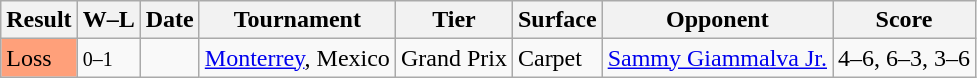<table class="sortable wikitable">
<tr>
<th>Result</th>
<th class="unsortable">W–L</th>
<th>Date</th>
<th>Tournament</th>
<th>Tier</th>
<th>Surface</th>
<th>Opponent</th>
<th class="unsortable">Score</th>
</tr>
<tr>
<td style="background:#ffa07a;">Loss</td>
<td><small>0–1</small></td>
<td><a href='#'></a></td>
<td><a href='#'>Monterrey</a>, Mexico</td>
<td>Grand Prix</td>
<td>Carpet</td>
<td> <a href='#'>Sammy Giammalva Jr.</a></td>
<td>4–6, 6–3, 3–6</td>
</tr>
</table>
